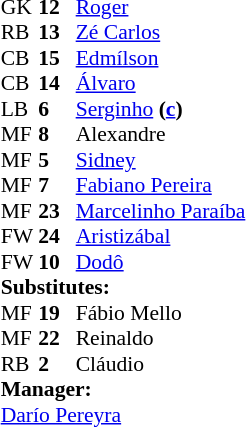<table cellspacing="0" cellpadding="0" style="font-size:90%; margin:0.2em auto;">
<tr>
<th width="25"></th>
<th width="25"></th>
</tr>
<tr>
<td>GK</td>
<td><strong>12</strong></td>
<td> <a href='#'>Roger</a></td>
</tr>
<tr>
<td>RB</td>
<td><strong>13</strong></td>
<td> <a href='#'>Zé Carlos</a></td>
</tr>
<tr>
<td>CB</td>
<td><strong>15</strong></td>
<td> <a href='#'>Edmílson</a></td>
<td></td>
<td></td>
</tr>
<tr>
<td>CB</td>
<td><strong>14</strong></td>
<td> <a href='#'>Álvaro</a></td>
</tr>
<tr>
<td>LB</td>
<td><strong>6</strong></td>
<td> <a href='#'>Serginho</a> <strong>(<a href='#'>c</a>)</strong></td>
</tr>
<tr>
<td>MF</td>
<td><strong>8</strong></td>
<td> Alexandre</td>
<td></td>
<td></td>
</tr>
<tr>
<td>MF</td>
<td><strong>5</strong></td>
<td> <a href='#'>Sidney</a></td>
<td></td>
<td></td>
</tr>
<tr>
<td>MF</td>
<td><strong>7</strong></td>
<td> <a href='#'>Fabiano Pereira</a></td>
<td></td>
<td></td>
</tr>
<tr>
<td>MF</td>
<td><strong>23</strong></td>
<td> <a href='#'>Marcelinho Paraíba</a></td>
<td></td>
<td></td>
</tr>
<tr>
<td>FW</td>
<td><strong>24</strong></td>
<td> <a href='#'>Aristizábal</a></td>
<td></td>
<td></td>
</tr>
<tr>
<td>FW</td>
<td><strong>10</strong></td>
<td> <a href='#'>Dodô</a></td>
</tr>
<tr>
<td colspan=3><strong>Substitutes:</strong></td>
</tr>
<tr>
<td>MF</td>
<td><strong>19</strong></td>
<td> Fábio Mello</td>
<td></td>
<td></td>
</tr>
<tr>
<td>MF</td>
<td><strong>22</strong></td>
<td> Reinaldo</td>
<td></td>
<td></td>
</tr>
<tr>
<td>RB</td>
<td><strong>2</strong></td>
<td> Cláudio</td>
<td></td>
<td></td>
</tr>
<tr>
<td colspan=3><strong>Manager:</strong></td>
</tr>
<tr>
<td colspan=4> <a href='#'>Darío Pereyra</a></td>
</tr>
</table>
